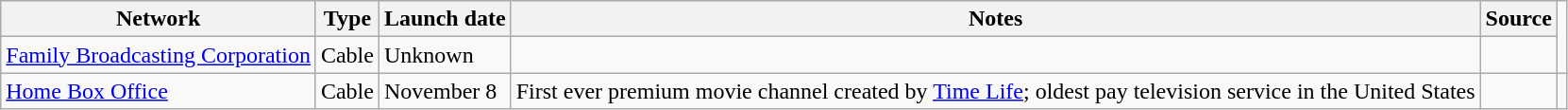<table class="wikitable sortable">
<tr>
<th>Network</th>
<th>Type</th>
<th>Launch date</th>
<th>Notes</th>
<th>Source</th>
</tr>
<tr>
<td><a href='#'>Family Broadcasting Corporation</a></td>
<td>Cable</td>
<td>Unknown</td>
<td></td>
<td></td>
</tr>
<tr>
<td><a href='#'>Home Box Office</a></td>
<td>Cable</td>
<td>November 8</td>
<td>First ever premium movie channel created by <a href='#'>Time Life</a>; oldest pay television service in the United States</td>
<td></td>
<td></td>
</tr>
</table>
